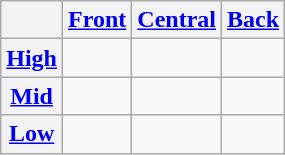<table class="wikitable" style="text-align:center">
<tr>
<th></th>
<th><a href='#'>Front</a></th>
<th><a href='#'>Central</a></th>
<th><a href='#'>Back</a></th>
</tr>
<tr>
<th><a href='#'>High</a></th>
<td></td>
<td></td>
<td></td>
</tr>
<tr>
<th><a href='#'>Mid</a></th>
<td></td>
<td></td>
<td></td>
</tr>
<tr>
<th><a href='#'>Low</a></th>
<td></td>
<td></td>
<td></td>
</tr>
</table>
